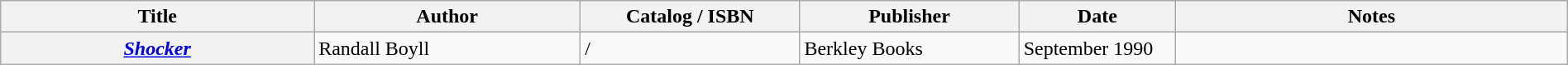<table class="wikitable sortable" style="width:100%;">
<tr>
<th width=20%>Title</th>
<th width=17%>Author</th>
<th width=14%>Catalog / ISBN</th>
<th width=14%>Publisher</th>
<th width=10%>Date</th>
<th width=25%>Notes</th>
</tr>
<tr>
<th><em><a href='#'>Shocker</a></em></th>
<td>Randall Boyll</td>
<td> / </td>
<td>Berkley Books</td>
<td>September 1990</td>
<td></td>
</tr>
</table>
